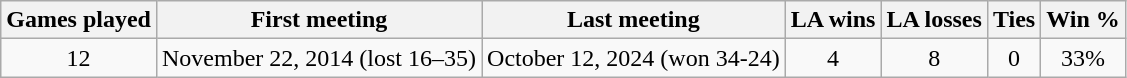<table class="wikitable">
<tr>
<th>Games played</th>
<th>First meeting</th>
<th>Last meeting</th>
<th>LA wins</th>
<th>LA losses</th>
<th>Ties</th>
<th>Win %</th>
</tr>
<tr style="text-align:center;">
<td>12</td>
<td>November 22, 2014 (lost 16–35)</td>
<td>October 12, 2024 (won 34-24)</td>
<td>4</td>
<td>8</td>
<td>0</td>
<td>33%</td>
</tr>
</table>
